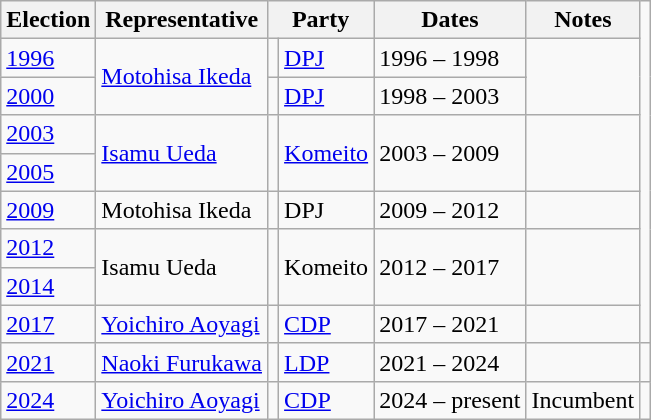<table class=wikitable>
<tr valign=bottom>
<th>Election</th>
<th>Representative</th>
<th colspan="2">Party</th>
<th>Dates</th>
<th>Notes</th>
</tr>
<tr>
<td rowspan="2"><a href='#'>1996</a></td>
<td rowspan="3"><a href='#'>Motohisa Ikeda</a></td>
<td bgcolor=></td>
<td><a href='#'>DPJ</a></td>
<td>1996 – 1998</td>
<td rowspan="3"></td>
</tr>
<tr>
<td rowspan="2" bgcolor=></td>
<td rowspan="2"><a href='#'>DPJ</a></td>
<td rowspan="2">1998 – 2003</td>
</tr>
<tr>
<td><a href='#'>2000</a></td>
</tr>
<tr>
<td><a href='#'>2003</a></td>
<td rowspan="2"><a href='#'>Isamu Ueda</a></td>
<td rowspan="2" bgcolor=></td>
<td rowspan="2"><a href='#'>Komeito</a></td>
<td rowspan="2">2003 – 2009</td>
<td rowspan="2"></td>
</tr>
<tr>
<td><a href='#'>2005</a></td>
</tr>
<tr>
<td><a href='#'>2009</a></td>
<td>Motohisa Ikeda</td>
<td bgcolor=></td>
<td>DPJ</td>
<td>2009 – 2012</td>
<td></td>
</tr>
<tr>
<td><a href='#'>2012</a></td>
<td rowspan="2">Isamu Ueda</td>
<td rowspan="2" bgcolor=></td>
<td rowspan="2">Komeito</td>
<td rowspan="2">2012 – 2017</td>
<td rowspan="2"></td>
</tr>
<tr>
<td><a href='#'>2014</a></td>
</tr>
<tr>
<td><a href='#'>2017</a></td>
<td><a href='#'>Yoichiro Aoyagi</a></td>
<td bgcolor=></td>
<td><a href='#'>CDP</a></td>
<td>2017 – 2021</td>
<td></td>
</tr>
<tr>
<td><a href='#'>2021</a></td>
<td><a href='#'>Naoki Furukawa</a></td>
<td bgcolor=></td>
<td><a href='#'>LDP</a></td>
<td>2021 – 2024</td>
<td></td>
<td></td>
</tr>
<tr>
<td><a href='#'>2024</a></td>
<td><a href='#'>Yoichiro Aoyagi</a></td>
<td bgcolor=></td>
<td><a href='#'>CDP</a></td>
<td>2024 – present</td>
<td>Incumbent</td>
</tr>
</table>
